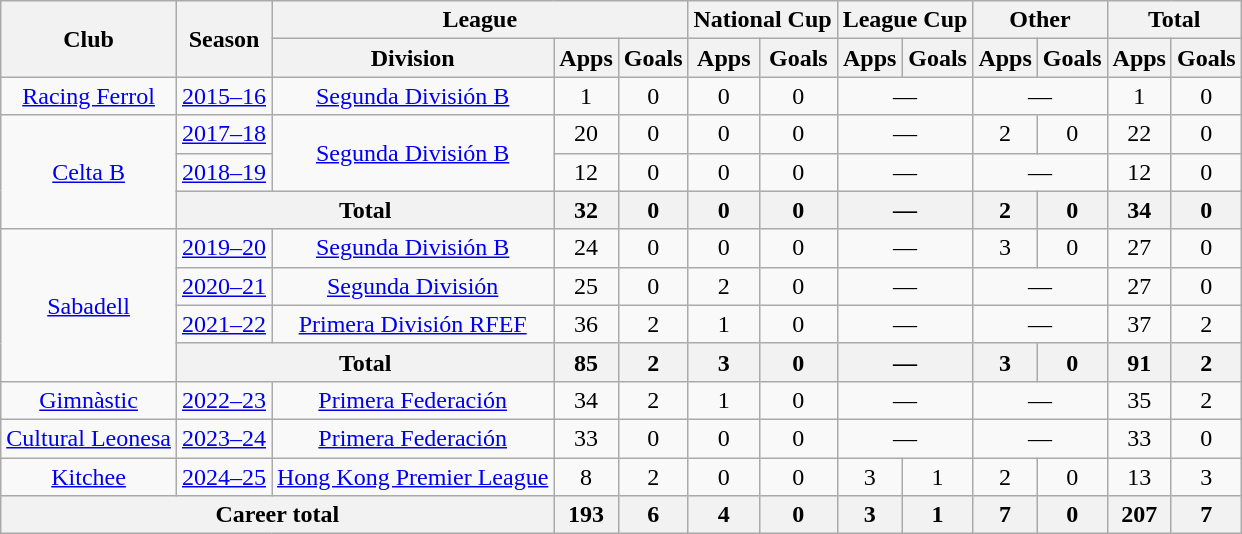<table class="wikitable" style="text-align: center">
<tr>
<th rowspan="2">Club</th>
<th rowspan="2">Season</th>
<th colspan="3">League</th>
<th colspan="2">National Cup</th>
<th colspan="2">League Cup</th>
<th colspan="2">Other</th>
<th colspan="2">Total</th>
</tr>
<tr>
<th>Division</th>
<th>Apps</th>
<th>Goals</th>
<th>Apps</th>
<th>Goals</th>
<th>Apps</th>
<th>Goals</th>
<th>Apps</th>
<th>Goals</th>
<th>Apps</th>
<th>Goals</th>
</tr>
<tr>
<td><a href='#'>Racing Ferrol</a></td>
<td><a href='#'>2015–16</a></td>
<td><a href='#'>Segunda División B</a></td>
<td>1</td>
<td>0</td>
<td>0</td>
<td>0</td>
<td colspan="2">—</td>
<td colspan="2">—</td>
<td>1</td>
<td>0</td>
</tr>
<tr>
<td rowspan="3"><a href='#'>Celta B</a></td>
<td><a href='#'>2017–18</a></td>
<td rowspan="2"><a href='#'>Segunda División B</a></td>
<td>20</td>
<td>0</td>
<td>0</td>
<td>0</td>
<td colspan="2">—</td>
<td>2</td>
<td>0</td>
<td>22</td>
<td>0</td>
</tr>
<tr>
<td><a href='#'>2018–19</a></td>
<td>12</td>
<td>0</td>
<td>0</td>
<td>0</td>
<td colspan="2">—</td>
<td colspan="2">—</td>
<td>12</td>
<td>0</td>
</tr>
<tr>
<th colspan="2">Total</th>
<th>32</th>
<th>0</th>
<th>0</th>
<th>0</th>
<th colspan="2">—</th>
<th>2</th>
<th>0</th>
<th>34</th>
<th>0</th>
</tr>
<tr>
<td rowspan="4"><a href='#'>Sabadell</a></td>
<td><a href='#'>2019–20</a></td>
<td><a href='#'>Segunda División B</a></td>
<td>24</td>
<td>0</td>
<td>0</td>
<td>0</td>
<td colspan="2">—</td>
<td>3</td>
<td>0</td>
<td>27</td>
<td>0</td>
</tr>
<tr>
<td><a href='#'>2020–21</a></td>
<td><a href='#'>Segunda División</a></td>
<td>25</td>
<td>0</td>
<td>2</td>
<td>0</td>
<td colspan="2">—</td>
<td colspan="2">—</td>
<td>27</td>
<td>0</td>
</tr>
<tr>
<td><a href='#'>2021–22</a></td>
<td><a href='#'>Primera División RFEF</a></td>
<td>36</td>
<td>2</td>
<td>1</td>
<td>0</td>
<td colspan="2">—</td>
<td colspan="2">—</td>
<td>37</td>
<td>2</td>
</tr>
<tr>
<th colspan="2">Total</th>
<th>85</th>
<th>2</th>
<th>3</th>
<th>0</th>
<th colspan="2">—</th>
<th>3</th>
<th>0</th>
<th>91</th>
<th>2</th>
</tr>
<tr>
<td><a href='#'>Gimnàstic</a></td>
<td><a href='#'>2022–23</a></td>
<td><a href='#'>Primera Federación</a></td>
<td>34</td>
<td>2</td>
<td>1</td>
<td>0</td>
<td colspan="2">—</td>
<td colspan="2">—</td>
<td>35</td>
<td>2</td>
</tr>
<tr>
<td><a href='#'>Cultural Leonesa</a></td>
<td><a href='#'>2023–24</a></td>
<td><a href='#'>Primera Federación</a></td>
<td>33</td>
<td>0</td>
<td>0</td>
<td>0</td>
<td colspan="2">—</td>
<td colspan="2">—</td>
<td>33</td>
<td>0</td>
</tr>
<tr>
<td><a href='#'>Kitchee</a></td>
<td><a href='#'>2024–25</a></td>
<td><a href='#'>Hong Kong Premier League</a></td>
<td>8</td>
<td>2</td>
<td>0</td>
<td>0</td>
<td>3</td>
<td>1</td>
<td>2</td>
<td>0</td>
<td>13</td>
<td>3</td>
</tr>
<tr>
<th colspan="3">Career total</th>
<th>193</th>
<th>6</th>
<th>4</th>
<th>0</th>
<th>3</th>
<th>1</th>
<th>7</th>
<th>0</th>
<th>207</th>
<th>7</th>
</tr>
</table>
